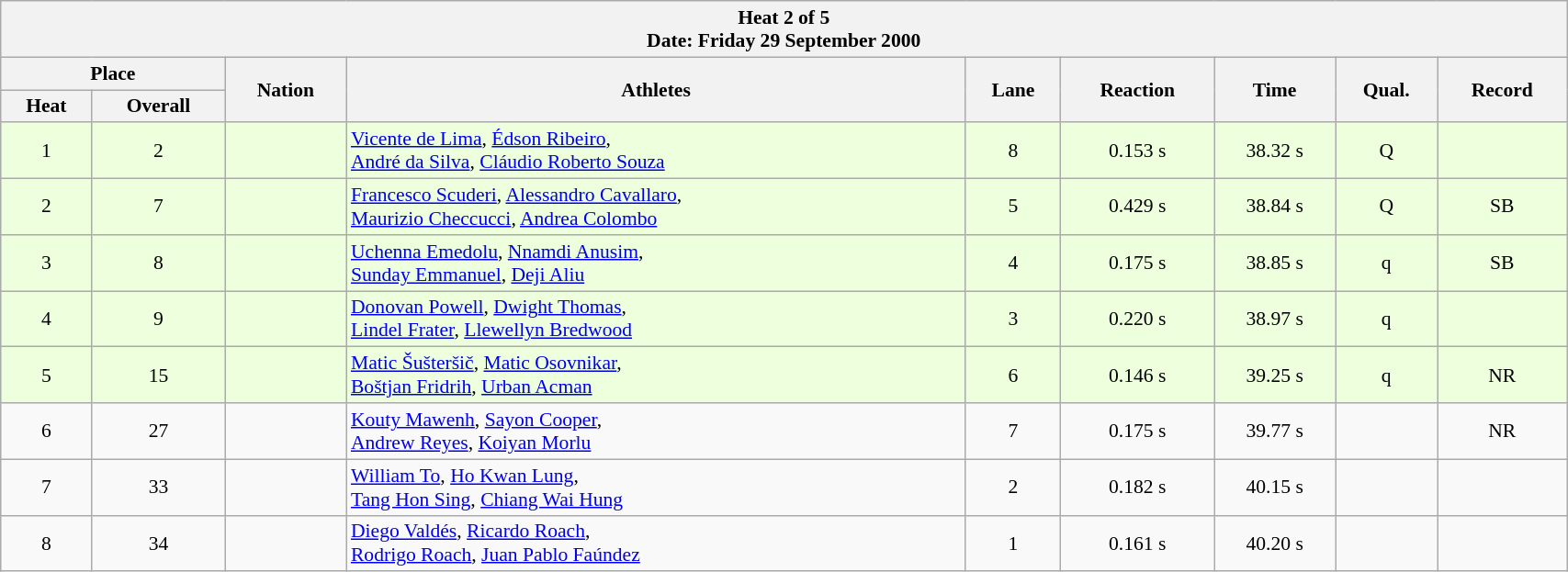<table class="wikitable sortable" style="font-size:90%" width="90%">
<tr>
<th colspan=9>Heat 2 of 5 <br> Date: Friday 29 September 2000</th>
</tr>
<tr>
<th colspan=2>Place</th>
<th rowspan=2>Nation</th>
<th rowspan=2>Athletes</th>
<th rowspan=2>Lane</th>
<th rowspan=2>Reaction</th>
<th rowspan=2>Time</th>
<th rowspan=2>Qual.</th>
<th rowspan=2>Record</th>
</tr>
<tr>
<th>Heat</th>
<th>Overall</th>
</tr>
<tr bgcolor = "eeffdd">
<td align="center">1</td>
<td align="center">2</td>
<td align="left"></td>
<td align="left"><a href='#'>Vicente de Lima</a>, <a href='#'>Édson Ribeiro</a>, <br> <a href='#'>André da Silva</a>, <a href='#'>Cláudio Roberto Souza</a></td>
<td align="center">8</td>
<td align="center">0.153 s</td>
<td align="center">38.32 s</td>
<td align="center">Q</td>
<td align="center"></td>
</tr>
<tr bgcolor = "eeffdd">
<td align="center">2</td>
<td align="center">7</td>
<td align="left"></td>
<td align="left"><a href='#'>Francesco Scuderi</a>, <a href='#'>Alessandro Cavallaro</a>,<br> <a href='#'>Maurizio Checcucci</a>, <a href='#'>Andrea Colombo</a></td>
<td align="center">5</td>
<td align="center">0.429 s</td>
<td align="center">38.84 s</td>
<td align="center">Q</td>
<td align="center">SB</td>
</tr>
<tr bgcolor = "eeffdd">
<td align="center">3</td>
<td align="center">8</td>
<td align="left"></td>
<td align="left"><a href='#'>Uchenna Emedolu</a>, <a href='#'>Nnamdi Anusim</a>, <br> <a href='#'>Sunday Emmanuel</a>, <a href='#'>Deji Aliu</a></td>
<td align="center">4</td>
<td align="center">0.175 s</td>
<td align="center">38.85 s</td>
<td align="center">q</td>
<td align="center">SB</td>
</tr>
<tr bgcolor = "eeffdd">
<td align="center">4</td>
<td align="center">9</td>
<td align="left"></td>
<td align="left"><a href='#'>Donovan Powell</a>, <a href='#'>Dwight Thomas</a>,<br> <a href='#'>Lindel Frater</a>, <a href='#'>Llewellyn Bredwood</a></td>
<td align="center">3</td>
<td align="center">0.220 s</td>
<td align="center">38.97 s</td>
<td align="center">q</td>
<td align="center"></td>
</tr>
<tr bgcolor = "eeffdd">
<td align="center">5</td>
<td align="center">15</td>
<td align="left"></td>
<td align="left"><a href='#'>Matic Šušteršič</a>, <a href='#'>Matic Osovnikar</a>,<br> <a href='#'>Boštjan Fridrih</a>, <a href='#'>Urban Acman</a></td>
<td align="center">6</td>
<td align="center">0.146 s</td>
<td align="center">39.25 s</td>
<td align="center">q</td>
<td align="center">NR</td>
</tr>
<tr>
<td align="center">6</td>
<td align="center">27</td>
<td align="left"></td>
<td align="left"><a href='#'>Kouty Mawenh</a>, <a href='#'>Sayon Cooper</a>, <br> <a href='#'>Andrew Reyes</a>, <a href='#'>Koiyan Morlu</a></td>
<td align="center">7</td>
<td align="center">0.175 s</td>
<td align="center">39.77 s</td>
<td align="center"></td>
<td align="center">NR</td>
</tr>
<tr>
<td align="center">7</td>
<td align="center">33</td>
<td align="left"></td>
<td align="left"><a href='#'>William To</a>, <a href='#'>Ho Kwan Lung</a>, <br> <a href='#'>Tang Hon Sing</a>, <a href='#'>Chiang Wai Hung</a></td>
<td align="center">2</td>
<td align="center">0.182 s</td>
<td align="center">40.15 s</td>
<td align="center"></td>
<td align="center"></td>
</tr>
<tr>
<td align="center">8</td>
<td align="center">34</td>
<td align="left"></td>
<td align="left"><a href='#'>Diego Valdés</a>, <a href='#'>Ricardo Roach</a>, <br> <a href='#'>Rodrigo Roach</a>, <a href='#'>Juan Pablo Faúndez</a></td>
<td align="center">1</td>
<td align="center">0.161 s</td>
<td align="center">40.20 s</td>
<td align="center"></td>
<td align="center"></td>
</tr>
</table>
